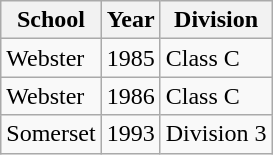<table class="wikitable">
<tr>
<th>School</th>
<th>Year</th>
<th>Division</th>
</tr>
<tr>
<td>Webster</td>
<td>1985</td>
<td>Class C</td>
</tr>
<tr>
<td>Webster</td>
<td>1986</td>
<td>Class C</td>
</tr>
<tr>
<td>Somerset</td>
<td>1993</td>
<td>Division 3</td>
</tr>
</table>
